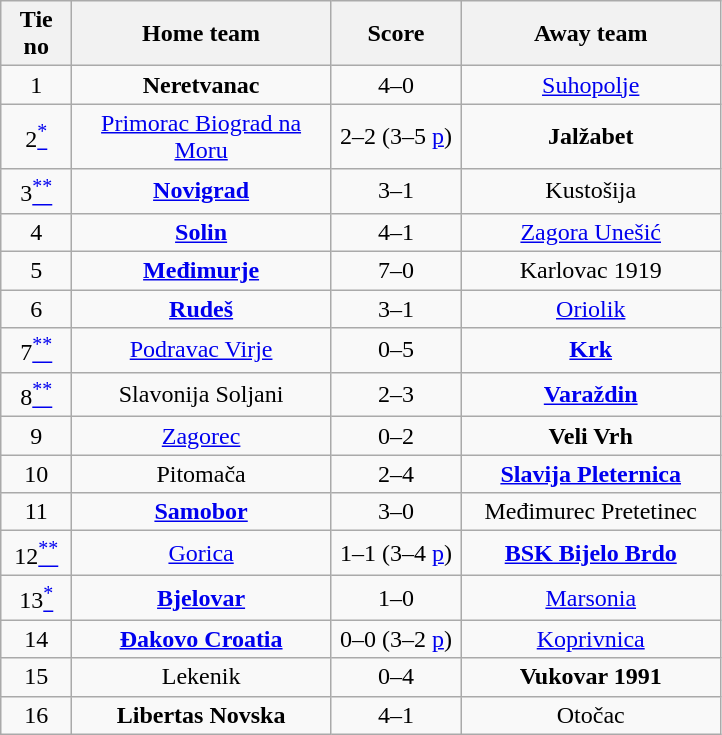<table class="wikitable" style="text-align: center">
<tr>
<th width=40>Tie no</th>
<th width=165>Home team</th>
<th width=80>Score</th>
<th width=165>Away team</th>
</tr>
<tr>
<td>1</td>
<td><strong>Neretvanac</strong></td>
<td>4–0</td>
<td><a href='#'>Suhopolje</a></td>
</tr>
<tr>
<td>2<a href='#'><sup>*</sup></a></td>
<td><a href='#'>Primorac Biograd na Moru</a></td>
<td>2–2 (3–5 <a href='#'>p</a>)</td>
<td><strong>Jalžabet</strong></td>
</tr>
<tr>
<td>3<a href='#'><sup>**</sup></a></td>
<td><strong><a href='#'>Novigrad</a></strong></td>
<td>3–1</td>
<td>Kustošija</td>
</tr>
<tr>
<td>4</td>
<td><a href='#'><strong>Solin</strong></a></td>
<td>4–1</td>
<td><a href='#'>Zagora Unešić</a></td>
</tr>
<tr>
<td>5</td>
<td><a href='#'><strong>Međimurje</strong></a></td>
<td>7–0</td>
<td>Karlovac 1919</td>
</tr>
<tr>
<td>6</td>
<td><a href='#'><strong>Rudeš</strong></a></td>
<td>3–1</td>
<td><a href='#'>Oriolik</a></td>
</tr>
<tr>
<td>7<a href='#'><sup>**</sup></a></td>
<td><a href='#'>Podravac Virje</a></td>
<td>0–5</td>
<td><strong><a href='#'>Krk</a></strong></td>
</tr>
<tr>
<td>8<a href='#'><sup>**</sup></a></td>
<td>Slavonija Soljani</td>
<td>2–3</td>
<td><strong><a href='#'>Varaždin</a></strong></td>
</tr>
<tr>
<td>9</td>
<td><a href='#'>Zagorec</a></td>
<td>0–2</td>
<td><strong>Veli Vrh</strong></td>
</tr>
<tr>
<td>10</td>
<td>Pitomača</td>
<td>2–4</td>
<td><a href='#'><strong>Slavija Pleternica</strong></a></td>
</tr>
<tr>
<td>11</td>
<td><a href='#'><strong>Samobor</strong></a></td>
<td>3–0</td>
<td>Međimurec Pretetinec</td>
</tr>
<tr>
<td>12<a href='#'><sup>**</sup></a></td>
<td><a href='#'>Gorica</a></td>
<td>1–1 (3–4 <a href='#'>p</a>)</td>
<td><strong><a href='#'>BSK Bijelo Brdo</a></strong></td>
</tr>
<tr>
<td>13<a href='#'><sup>*</sup></a></td>
<td><strong><a href='#'>Bjelovar</a></strong></td>
<td>1–0</td>
<td><a href='#'>Marsonia</a></td>
</tr>
<tr>
<td>14</td>
<td><strong><a href='#'>Đakovo Croatia</a></strong></td>
<td>0–0 (3–2 <a href='#'>p</a>)</td>
<td><a href='#'>Koprivnica</a></td>
</tr>
<tr>
<td>15</td>
<td>Lekenik</td>
<td>0–4</td>
<td><strong>Vukovar 1991</strong></td>
</tr>
<tr>
<td>16</td>
<td><strong>Libertas Novska</strong></td>
<td>4–1</td>
<td>Otočac</td>
</tr>
</table>
